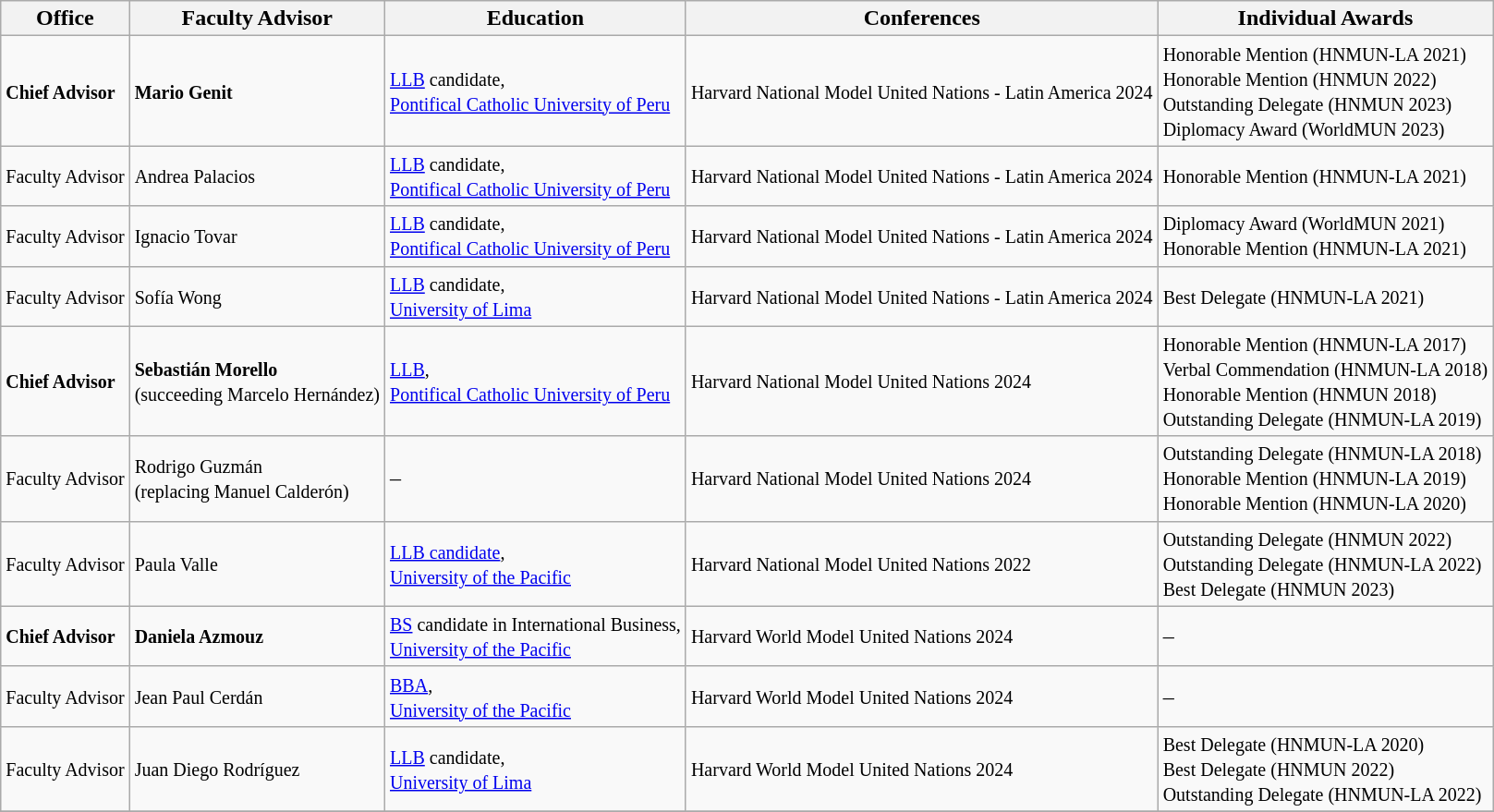<table class="wikitable sortable" style="text-align:left">
<tr>
<th>Office</th>
<th>Faculty Advisor</th>
<th>Education</th>
<th>Conferences</th>
<th>Individual Awards</th>
</tr>
<tr>
<td><small><strong>Chief Advisor</strong></small></td>
<td><small><strong>Mario Genit</strong></small></td>
<td><small><a href='#'>LLB</a> candidate,<br> <a href='#'>Pontifical Catholic University of Peru</a></small></td>
<td><small> Harvard National Model United Nations - Latin America 2024</small></td>
<td><small>Honorable Mention (HNMUN-LA 2021)<br>Honorable Mention (HNMUN 2022)<br>Outstanding Delegate (HNMUN 2023)<br>Diplomacy Award (WorldMUN 2023)</small></td>
</tr>
<tr>
<td><small>Faculty Advisor</small></td>
<td><small>Andrea Palacios</small></td>
<td><small><a href='#'>LLB</a> candidate,<br> <a href='#'>Pontifical Catholic University of Peru</a></small></td>
<td><small> Harvard National Model United Nations - Latin America 2024</small></td>
<td><small>Honorable Mention (HNMUN-LA 2021)</small></td>
</tr>
<tr>
<td><small>Faculty Advisor</small></td>
<td><small>Ignacio Tovar</small></td>
<td><small><a href='#'>LLB</a> candidate,<br> <a href='#'>Pontifical Catholic University of Peru</a></small></td>
<td><small> Harvard National Model United Nations - Latin America 2024</small></td>
<td><small>Diplomacy Award (WorldMUN 2021)<br>Honorable Mention (HNMUN-LA 2021)</small></td>
</tr>
<tr>
<td><small>Faculty Advisor</small></td>
<td><small>Sofía Wong</small></td>
<td><small><a href='#'>LLB</a> candidate,<br>  <a href='#'>University of Lima</a></small></td>
<td><small> Harvard National Model United Nations - Latin America 2024</small></td>
<td><small>Best Delegate (HNMUN-LA 2021)</small></td>
</tr>
<tr>
<td><small><strong>Chief Advisor</strong></small></td>
<td><small><strong>Sebastián Morello</strong><br>(succeeding Marcelo Hernández)</small></td>
<td><small><a href='#'>LLB</a>,<br> <a href='#'>Pontifical Catholic University of Peru</a></small></td>
<td><small> Harvard National Model United Nations 2024</small></td>
<td><small>Honorable Mention (HNMUN-LA 2017)<br>Verbal Commendation (HNMUN-LA 2018)<br>Honorable Mention (HNMUN 2018)<br>Outstanding Delegate (HNMUN-LA 2019)</small></td>
</tr>
<tr>
<td><small>Faculty Advisor</small></td>
<td><small>Rodrigo Guzmán<br>(replacing Manuel Calderón)</small></td>
<td>–</td>
<td><small> Harvard National Model United Nations 2024</small></td>
<td><small>Outstanding Delegate (HNMUN-LA 2018)<br>Honorable Mention (HNMUN-LA 2019)<br>Honorable Mention (HNMUN-LA 2020)</small></td>
</tr>
<tr>
<td><small>Faculty Advisor</small></td>
<td><small>Paula Valle</small></td>
<td><small><a href='#'>LLB candidate</a>,<br>  <a href='#'>University of the Pacific</a></small></td>
<td><small> Harvard National Model United Nations 2022</small></td>
<td><small>Outstanding Delegate (HNMUN 2022)<br>Outstanding Delegate (HNMUN-LA 2022)<br>Best Delegate (HNMUN 2023)</small></td>
</tr>
<tr>
<td><small><strong>Chief Advisor</strong></small></td>
<td><small><strong>Daniela Azmouz</strong></small></td>
<td><small><a href='#'>BS</a> candidate in International Business,<br>  <a href='#'>University of the Pacific</a></small></td>
<td><small> Harvard World Model United Nations 2024</small></td>
<td>–</td>
</tr>
<tr>
<td><small>Faculty Advisor</small></td>
<td><small>Jean Paul Cerdán</small></td>
<td><small><a href='#'>BBA</a>,<br>  <a href='#'>University of the Pacific</a></small></td>
<td><small> Harvard World Model United Nations 2024</small></td>
<td>–</td>
</tr>
<tr>
<td><small>Faculty Advisor</small></td>
<td><small>Juan Diego Rodríguez</small></td>
<td><small><a href='#'>LLB</a> candidate,<br>  <a href='#'>University of Lima</a></small></td>
<td><small>Harvard World Model United Nations 2024</small></td>
<td><small>Best Delegate (HNMUN-LA 2020)<br>Best Delegate (HNMUN 2022)<br>Outstanding Delegate (HNMUN-LA 2022)</small></td>
</tr>
<tr>
</tr>
</table>
